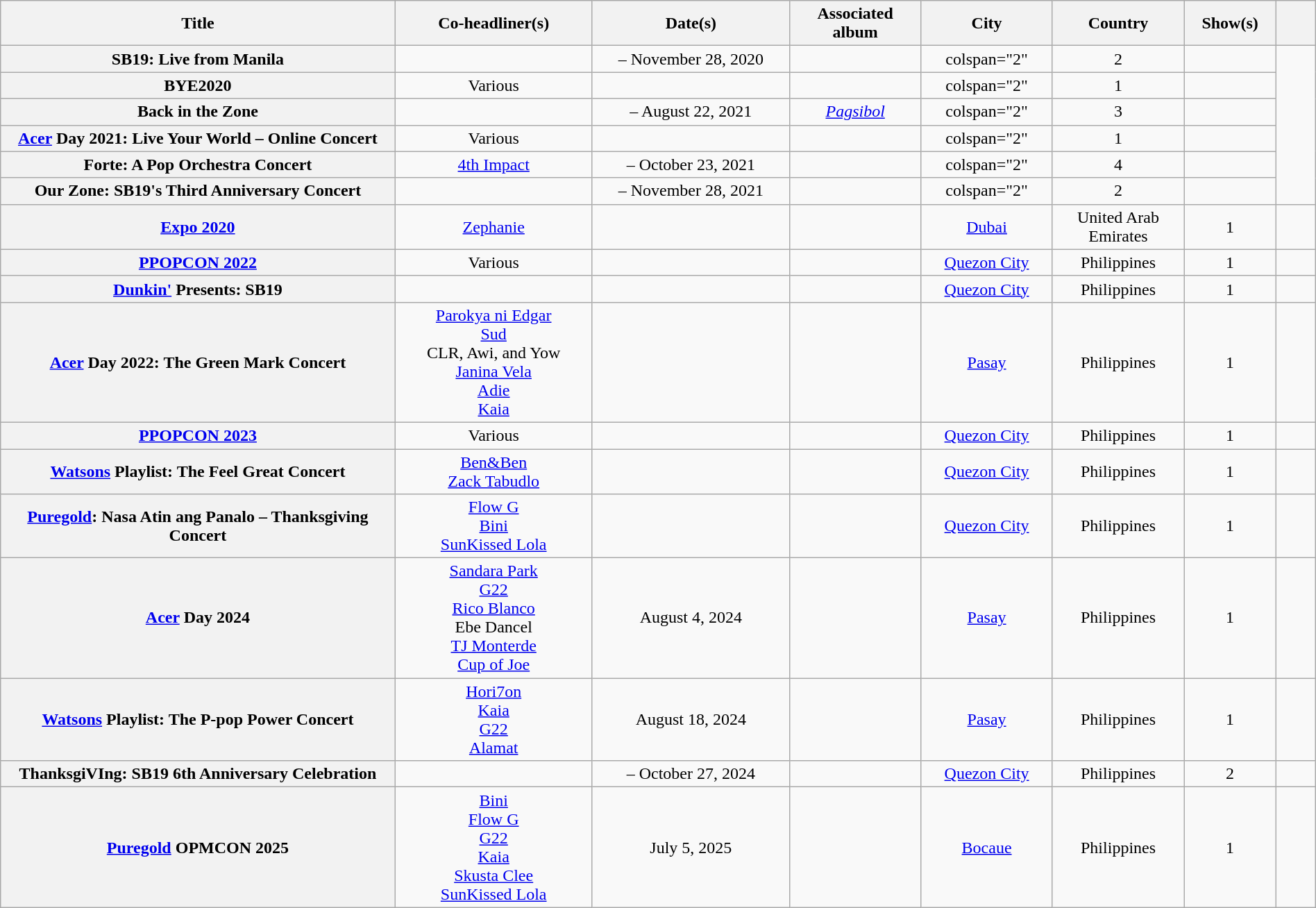<table class="wikitable sortable plainrowheaders" style="text-align:center;" width="100%">
<tr>
<th scope="col" width="30%">Title</th>
<th scope="col" width="15%" class="unsortable">Co-headliner(s)</th>
<th scope="col" width="15%">Date(s)</th>
<th scope="col" width="10%">Associated album</th>
<th scope="col" width="10%">City</th>
<th scope="col" width="10%">Country</th>
<th scope="col" width="7%">Show(s)</th>
<th scope="col" width="3%" class="unsortable"></th>
</tr>
<tr>
<th scope="row">SB19: Live from Manila</th>
<td></td>
<td> – November 28, 2020</td>
<td></td>
<td>colspan="2" </td>
<td>2</td>
<td></td>
</tr>
<tr>
<th scope="row">BYE2020</th>
<td>Various</td>
<td></td>
<td></td>
<td>colspan="2" </td>
<td>1</td>
<td></td>
</tr>
<tr>
<th scope="row">Back in the Zone</th>
<td></td>
<td> – August 22, 2021</td>
<td><em><a href='#'>Pagsibol</a></em></td>
<td>colspan="2" </td>
<td>3</td>
<td></td>
</tr>
<tr>
<th scope="row"><a href='#'>Acer</a> Day 2021: Live Your World – Online Concert</th>
<td>Various</td>
<td></td>
<td></td>
<td>colspan="2" </td>
<td>1</td>
<td></td>
</tr>
<tr>
<th scope="row">Forte: A Pop Orchestra Concert</th>
<td><a href='#'>4th Impact</a></td>
<td> – October 23, 2021</td>
<td></td>
<td>colspan="2" </td>
<td>4</td>
<td></td>
</tr>
<tr>
<th scope="row">Our Zone: SB19's Third Anniversary Concert</th>
<td></td>
<td> – November 28, 2021</td>
<td></td>
<td>colspan="2" </td>
<td>2</td>
<td></td>
</tr>
<tr>
<th scope="row"><a href='#'>Expo 2020</a></th>
<td><a href='#'>Zephanie</a></td>
<td></td>
<td></td>
<td><a href='#'>Dubai</a></td>
<td>United Arab Emirates</td>
<td>1</td>
<td></td>
</tr>
<tr>
<th scope="row"><a href='#'>PPOPCON 2022</a></th>
<td>Various</td>
<td></td>
<td></td>
<td><a href='#'>Quezon City</a></td>
<td>Philippines</td>
<td>1</td>
<td></td>
</tr>
<tr>
<th scope="row"><a href='#'>Dunkin'</a> Presents: SB19</th>
<td></td>
<td></td>
<td></td>
<td><a href='#'>Quezon City</a></td>
<td>Philippines</td>
<td>1</td>
<td></td>
</tr>
<tr>
<th scope="row"><a href='#'>Acer</a> Day 2022: The Green Mark Concert</th>
<td><a href='#'>Parokya ni Edgar</a><br><a href='#'>Sud</a><br>CLR, Awi, and Yow<br><a href='#'>Janina Vela</a><br><a href='#'>Adie</a><br><a href='#'>Kaia</a></td>
<td></td>
<td></td>
<td><a href='#'>Pasay</a></td>
<td>Philippines</td>
<td>1</td>
<td></td>
</tr>
<tr>
<th scope="row"><a href='#'>PPOPCON 2023</a></th>
<td>Various</td>
<td></td>
<td></td>
<td><a href='#'>Quezon City</a></td>
<td>Philippines</td>
<td>1</td>
<td></td>
</tr>
<tr>
<th scope="row"><a href='#'>Watsons</a> Playlist: The Feel Great Concert</th>
<td><a href='#'>Ben&Ben</a><br><a href='#'>Zack Tabudlo</a></td>
<td></td>
<td></td>
<td><a href='#'>Quezon City</a></td>
<td>Philippines</td>
<td>1</td>
<td></td>
</tr>
<tr>
<th scope="row"><a href='#'>Puregold</a>: Nasa Atin ang Panalo – Thanksgiving Concert</th>
<td><a href='#'>Flow G</a><br><a href='#'>Bini</a><br><a href='#'>SunKissed Lola</a></td>
<td></td>
<td></td>
<td><a href='#'>Quezon City</a></td>
<td>Philippines</td>
<td>1</td>
<td></td>
</tr>
<tr>
<th scope="row"><a href='#'>Acer</a> Day 2024</th>
<td><a href='#'>Sandara Park</a><br><a href='#'>G22</a><br><a href='#'>Rico Blanco</a><br>Ebe Dancel<br><a href='#'>TJ Monterde</a><br><a href='#'>Cup of Joe</a></td>
<td>August 4, 2024</td>
<td></td>
<td><a href='#'>Pasay</a></td>
<td>Philippines</td>
<td>1</td>
<td></td>
</tr>
<tr>
<th scope="row"><a href='#'>Watsons</a> Playlist: The P-pop Power Concert</th>
<td><a href='#'>Hori7on</a><br><a href='#'>Kaia</a><br><a href='#'>G22</a><br><a href='#'>Alamat</a></td>
<td>August 18, 2024</td>
<td></td>
<td><a href='#'>Pasay</a></td>
<td>Philippines</td>
<td>1</td>
<td></td>
</tr>
<tr>
<th scope="row">ThanksgiVIng: SB19 6th Anniversary Celebration</th>
<td></td>
<td> – October 27, 2024</td>
<td></td>
<td><a href='#'>Quezon City</a></td>
<td>Philippines</td>
<td>2</td>
<td></td>
</tr>
<tr>
<th scope="row"><a href='#'>Puregold</a> OPMCON 2025</th>
<td><a href='#'>Bini</a><br><a href='#'>Flow G</a><br><a href='#'>G22</a><br><a href='#'>Kaia</a><br><a href='#'>Skusta Clee</a><br><a href='#'>SunKissed Lola</a></td>
<td>July 5, 2025</td>
<td></td>
<td><a href='#'>Bocaue</a></td>
<td>Philippines</td>
<td>1</td>
<td></td>
</tr>
</table>
